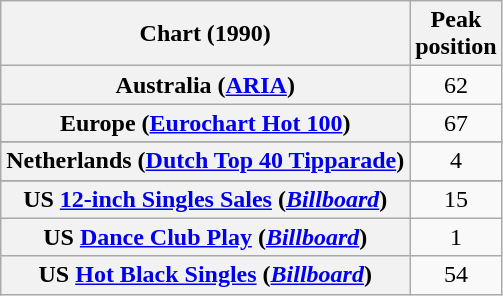<table class="wikitable sortable plainrowheaders" style="text-align:center">
<tr>
<th>Chart (1990)</th>
<th>Peak<br>position</th>
</tr>
<tr>
<th scope="row">Australia (<a href='#'>ARIA</a>)</th>
<td>62</td>
</tr>
<tr>
<th scope="row">Europe (<a href='#'>Eurochart Hot 100</a>)</th>
<td>67</td>
</tr>
<tr>
</tr>
<tr>
<th scope="row">Netherlands (<a href='#'>Dutch Top 40 Tipparade</a>)</th>
<td>4</td>
</tr>
<tr>
</tr>
<tr>
</tr>
<tr>
</tr>
<tr>
<th scope="row">US <a href='#'>12-inch Singles Sales</a> (<em><a href='#'>Billboard</a></em>)</th>
<td>15</td>
</tr>
<tr>
<th scope="row">US <a href='#'>Dance Club Play</a> (<em><a href='#'>Billboard</a></em>)</th>
<td>1</td>
</tr>
<tr>
<th scope="row">US <a href='#'>Hot Black Singles</a> (<em><a href='#'>Billboard</a></em>)</th>
<td>54</td>
</tr>
</table>
